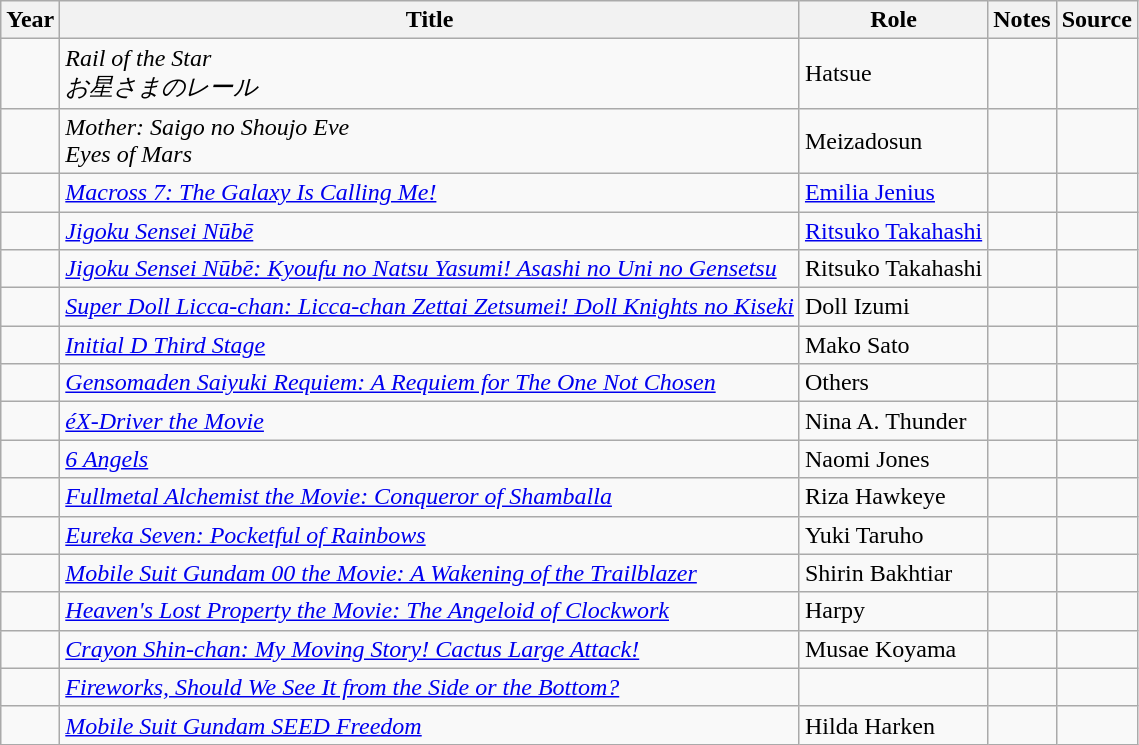<table class="wikitable sortable plainrowheaders">
<tr>
<th>Year</th>
<th>Title</th>
<th>Role</th>
<th class="unsortable">Notes</th>
<th class="unsortable">Source</th>
</tr>
<tr>
<td></td>
<td><em>Rail of the Star<br>お星さまのレール</em></td>
<td>Hatsue</td>
<td></td>
<td></td>
</tr>
<tr>
<td></td>
<td><em>Mother: Saigo no Shoujo Eve<br>Eyes of Mars</em></td>
<td>Meizadosun</td>
<td></td>
<td></td>
</tr>
<tr>
<td></td>
<td><em><a href='#'>Macross 7: The Galaxy Is Calling Me!</a></em></td>
<td><a href='#'>Emilia Jenius</a></td>
<td></td>
<td></td>
</tr>
<tr>
<td></td>
<td><em><a href='#'>Jigoku Sensei Nūbē</a></em></td>
<td><a href='#'>Ritsuko Takahashi</a></td>
<td></td>
<td></td>
</tr>
<tr>
<td></td>
<td><em><a href='#'>Jigoku Sensei Nūbē: Kyoufu no Natsu Yasumi! Asashi no Uni no Gensetsu</a></em></td>
<td>Ritsuko Takahashi</td>
<td></td>
<td></td>
</tr>
<tr>
<td></td>
<td><em><a href='#'>Super Doll Licca-chan: Licca-chan Zettai Zetsumei! Doll Knights no Kiseki</a></em></td>
<td>Doll Izumi</td>
<td></td>
<td></td>
</tr>
<tr>
<td></td>
<td><em><a href='#'>Initial D Third Stage</a></em></td>
<td>Mako Sato</td>
<td></td>
<td></td>
</tr>
<tr>
<td></td>
<td><em><a href='#'>Gensomaden Saiyuki Requiem: A Requiem for The One Not Chosen</a></em></td>
<td>Others</td>
<td></td>
<td></td>
</tr>
<tr>
<td></td>
<td><em><a href='#'>éX-Driver the Movie</a></em></td>
<td>Nina A. Thunder</td>
<td></td>
<td></td>
</tr>
<tr>
<td></td>
<td><em><a href='#'>6 Angels</a></em></td>
<td>Naomi Jones</td>
<td></td>
<td></td>
</tr>
<tr>
<td></td>
<td><em><a href='#'>Fullmetal Alchemist the Movie: Conqueror of Shamballa</a></em></td>
<td>Riza Hawkeye</td>
<td></td>
<td></td>
</tr>
<tr>
<td></td>
<td><em><a href='#'>Eureka Seven: Pocketful of Rainbows</a></em></td>
<td>Yuki Taruho</td>
<td></td>
<td></td>
</tr>
<tr>
<td></td>
<td><em><a href='#'>Mobile Suit Gundam 00 the Movie: A Wakening of the Trailblazer</a></em></td>
<td>Shirin Bakhtiar</td>
<td></td>
<td></td>
</tr>
<tr>
<td></td>
<td><em><a href='#'>Heaven's Lost Property the Movie: The Angeloid of Clockwork</a></em></td>
<td>Harpy</td>
<td></td>
<td></td>
</tr>
<tr>
<td></td>
<td><em><a href='#'>Crayon Shin-chan: My Moving Story! Cactus Large Attack!</a></em></td>
<td>Musae Koyama</td>
<td></td>
<td></td>
</tr>
<tr>
<td></td>
<td><em><a href='#'>Fireworks, Should We See It from the Side or the Bottom?</a></em></td>
<td></td>
<td></td>
<td></td>
</tr>
<tr>
<td></td>
<td><em><a href='#'>Mobile Suit Gundam SEED Freedom</a></em></td>
<td>Hilda Harken</td>
<td></td>
<td></td>
</tr>
</table>
